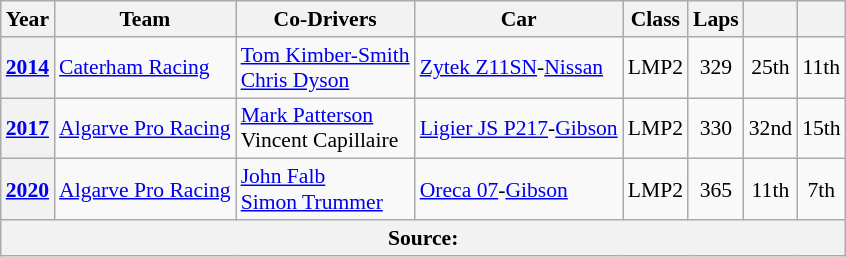<table class="wikitable" style="text-align:center; font-size:90%">
<tr>
<th>Year</th>
<th>Team</th>
<th>Co-Drivers</th>
<th>Car</th>
<th>Class</th>
<th>Laps</th>
<th></th>
<th></th>
</tr>
<tr>
<th><a href='#'>2014</a></th>
<td align="left"> <a href='#'>Caterham Racing</a></td>
<td align="left"> <a href='#'>Tom Kimber-Smith</a><br> <a href='#'>Chris Dyson</a></td>
<td align="left"><a href='#'>Zytek Z11SN</a>-<a href='#'>Nissan</a></td>
<td>LMP2</td>
<td>329</td>
<td>25th</td>
<td>11th</td>
</tr>
<tr>
<th><a href='#'>2017</a></th>
<td align="left"> <a href='#'>Algarve Pro Racing</a></td>
<td align="left"> <a href='#'>Mark Patterson</a><br> Vincent Capillaire</td>
<td align="left"><a href='#'>Ligier JS P217</a>-<a href='#'>Gibson</a></td>
<td>LMP2</td>
<td>330</td>
<td>32nd</td>
<td>15th</td>
</tr>
<tr>
<th><a href='#'>2020</a></th>
<td align="left"> <a href='#'>Algarve Pro Racing</a></td>
<td align="left"> <a href='#'>John Falb</a><br> <a href='#'>Simon Trummer</a></td>
<td align="left"><a href='#'>Oreca 07</a>-<a href='#'>Gibson</a></td>
<td>LMP2</td>
<td>365</td>
<td>11th</td>
<td>7th</td>
</tr>
<tr>
<th colspan="8">Source:</th>
</tr>
</table>
